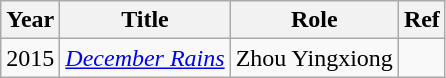<table class="wikitable sortable">
<tr>
<th>Year</th>
<th>Title</th>
<th>Role</th>
<th>Ref</th>
</tr>
<tr>
<td>2015</td>
<td><em><a href='#'>December Rains</a></em></td>
<td>Zhou Yingxiong</td>
<td></td>
</tr>
</table>
